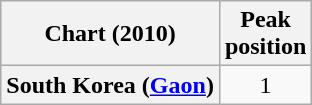<table class="wikitable plainrowheaders">
<tr>
<th>Chart (2010)</th>
<th>Peak<br>position</th>
</tr>
<tr>
<th scope="row">South Korea (<a href='#'>Gaon</a>)</th>
<td align="center">1</td>
</tr>
</table>
